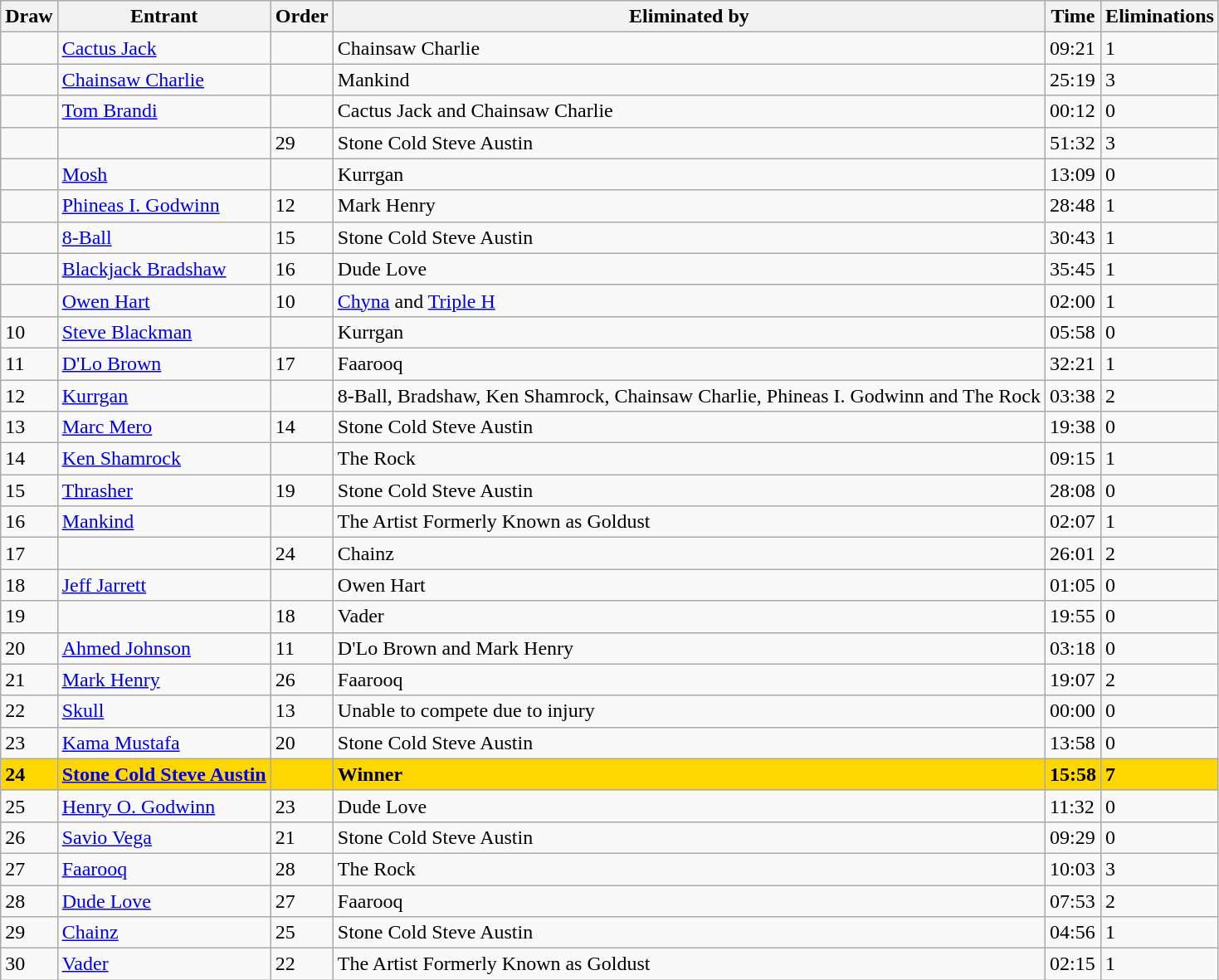<table class="wikitable sortable">
<tr>
<th>Draw</th>
<th>Entrant</th>
<th>Order</th>
<th>Eliminated by</th>
<th>Time</th>
<th>Eliminations</th>
</tr>
<tr>
<td></td>
<td><a href='#'>Cactus Jack</a> </td>
<td></td>
<td>Chainsaw Charlie</td>
<td>09:21</td>
<td>1</td>
</tr>
<tr>
<td></td>
<td><a href='#'>Chainsaw Charlie</a></td>
<td></td>
<td>Mankind</td>
<td>25:19</td>
<td>3</td>
</tr>
<tr>
<td></td>
<td><a href='#'>Tom Brandi</a></td>
<td></td>
<td>Cactus Jack and Chainsaw Charlie</td>
<td>00:12</td>
<td>0</td>
</tr>
<tr>
<td></td>
<td></td>
<td>29</td>
<td>Stone Cold Steve Austin</td>
<td>51:32</td>
<td>3</td>
</tr>
<tr>
<td></td>
<td><a href='#'>Mosh</a></td>
<td></td>
<td>Kurrgan</td>
<td>13:09</td>
<td>0</td>
</tr>
<tr>
<td></td>
<td><a href='#'>Phineas I. Godwinn</a></td>
<td>12</td>
<td>Mark Henry</td>
<td>28:48</td>
<td>1</td>
</tr>
<tr>
<td></td>
<td><a href='#'>8-Ball</a></td>
<td>15</td>
<td>Stone Cold Steve Austin</td>
<td>30:43</td>
<td>1</td>
</tr>
<tr>
<td></td>
<td><a href='#'>Blackjack Bradshaw</a></td>
<td>16</td>
<td>Dude Love</td>
<td>35:45</td>
<td>1</td>
</tr>
<tr>
<td></td>
<td><a href='#'>Owen Hart</a></td>
<td>10</td>
<td><a href='#'>Chyna</a> and <a href='#'>Triple H</a></td>
<td>02:00</td>
<td>1</td>
</tr>
<tr>
<td>10</td>
<td><a href='#'>Steve Blackman</a></td>
<td></td>
<td>Kurrgan</td>
<td>05:58</td>
<td>0</td>
</tr>
<tr>
<td>11</td>
<td><a href='#'>D'Lo Brown</a></td>
<td>17</td>
<td>Faarooq</td>
<td>32:21</td>
<td>1</td>
</tr>
<tr>
<td>12</td>
<td><a href='#'>Kurrgan</a></td>
<td></td>
<td>8-Ball, Bradshaw, Ken Shamrock, Chainsaw Charlie, Phineas I. Godwinn and The Rock</td>
<td>03:38</td>
<td>2</td>
</tr>
<tr>
<td>13</td>
<td><a href='#'>Marc Mero</a></td>
<td>14</td>
<td>Stone Cold Steve Austin</td>
<td>19:38</td>
<td>0</td>
</tr>
<tr>
<td>14</td>
<td><a href='#'>Ken Shamrock</a></td>
<td></td>
<td>The Rock</td>
<td>09:15</td>
<td>1</td>
</tr>
<tr>
<td>15</td>
<td><a href='#'>Thrasher</a></td>
<td>19</td>
<td>Stone Cold Steve Austin</td>
<td>28:08</td>
<td>0</td>
</tr>
<tr>
<td>16</td>
<td><a href='#'>Mankind</a> </td>
<td></td>
<td>The Artist Formerly Known as Goldust</td>
<td>02:07</td>
<td>1</td>
</tr>
<tr>
<td>17</td>
<td></td>
<td>24</td>
<td>Chainz</td>
<td>26:01</td>
<td>2</td>
</tr>
<tr>
<td>18</td>
<td><a href='#'>Jeff Jarrett</a></td>
<td></td>
<td>Owen Hart</td>
<td>01:05</td>
<td>0</td>
</tr>
<tr>
<td>19</td>
<td></td>
<td>18</td>
<td>Vader</td>
<td>19:55</td>
<td>0</td>
</tr>
<tr>
<td>20</td>
<td><a href='#'>Ahmed Johnson</a></td>
<td>11</td>
<td>D'Lo Brown and Mark Henry</td>
<td>03:18</td>
<td>0</td>
</tr>
<tr>
<td>21</td>
<td><a href='#'>Mark Henry</a></td>
<td>26</td>
<td>Faarooq</td>
<td>19:07</td>
<td>2</td>
</tr>
<tr>
<td>22</td>
<td><a href='#'>Skull</a></td>
<td>13</td>
<td>Unable to compete due to injury</td>
<td>00:00</td>
<td>0</td>
</tr>
<tr>
<td>23</td>
<td><a href='#'>Kama Mustafa</a></td>
<td>20</td>
<td>Stone Cold Steve Austin</td>
<td>13:58</td>
<td>0</td>
</tr>
<tr style="background: gold">
<td><strong>24</strong></td>
<td><strong><a href='#'>Stone Cold Steve Austin</a></strong></td>
<td><strong></strong></td>
<td><strong>Winner</strong></td>
<td><strong>15:58</strong></td>
<td><strong>7</strong></td>
</tr>
<tr>
<td>25</td>
<td><a href='#'>Henry O. Godwinn</a></td>
<td>23</td>
<td>Dude Love</td>
<td>11:32</td>
<td>0</td>
</tr>
<tr>
<td>26</td>
<td><a href='#'>Savio Vega</a></td>
<td>21</td>
<td>Stone Cold Steve Austin</td>
<td>09:29</td>
<td>0</td>
</tr>
<tr>
<td>27</td>
<td><a href='#'>Faarooq</a></td>
<td>28</td>
<td>The Rock</td>
<td>10:03</td>
<td>3</td>
</tr>
<tr>
<td>28</td>
<td><a href='#'>Dude Love</a> </td>
<td>27</td>
<td>Faarooq</td>
<td>07:53</td>
<td>2</td>
</tr>
<tr>
<td>29</td>
<td><a href='#'>Chainz</a></td>
<td>25</td>
<td>Stone Cold Steve Austin</td>
<td>04:56</td>
<td>1</td>
</tr>
<tr>
<td>30</td>
<td><a href='#'>Vader</a></td>
<td>22</td>
<td>The Artist Formerly Known as Goldust</td>
<td>02:15</td>
<td>1</td>
</tr>
</table>
